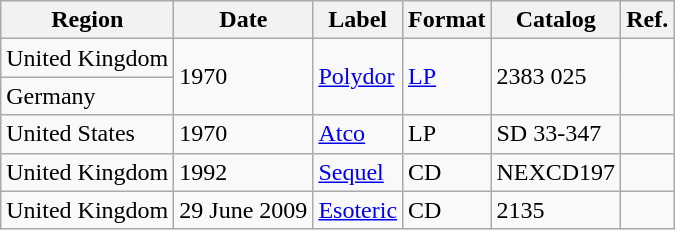<table class="wikitable">
<tr>
<th>Region</th>
<th>Date</th>
<th>Label</th>
<th>Format</th>
<th>Catalog</th>
<th>Ref.</th>
</tr>
<tr>
<td>United Kingdom</td>
<td rowspan="2">1970</td>
<td rowspan="2"><a href='#'>Polydor</a></td>
<td rowspan="2"><a href='#'>LP</a></td>
<td rowspan="2">2383 025</td>
<td rowspan="2" align="center"></td>
</tr>
<tr>
<td>Germany</td>
</tr>
<tr>
<td>United States</td>
<td>1970</td>
<td><a href='#'>Atco</a></td>
<td>LP</td>
<td>SD 33-347</td>
<td align="center"></td>
</tr>
<tr>
<td>United Kingdom</td>
<td>1992</td>
<td><a href='#'>Sequel</a></td>
<td>CD</td>
<td>NEXCD197</td>
<td align="center"></td>
</tr>
<tr>
<td>United Kingdom</td>
<td>29 June 2009</td>
<td><a href='#'>Esoteric</a></td>
<td>CD</td>
<td>2135</td>
<td align="center"></td>
</tr>
</table>
